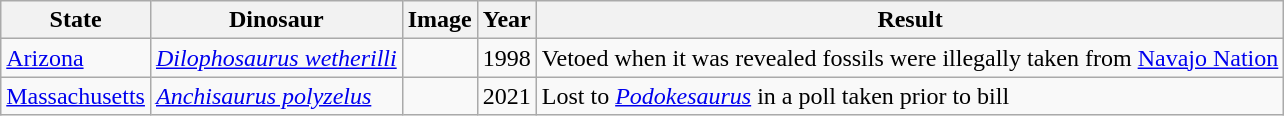<table class="wikitable">
<tr>
<th>State</th>
<th>Dinosaur</th>
<th>Image</th>
<th>Year</th>
<th>Result</th>
</tr>
<tr>
<td><a href='#'>Arizona</a></td>
<td><a href='#'><em>Dilophosaurus wetherilli</em></a></td>
<td></td>
<td>1998</td>
<td>Vetoed when it was revealed fossils were illegally taken from <a href='#'>Navajo Nation</a></td>
</tr>
<tr>
<td><a href='#'>Massachusetts</a></td>
<td><a href='#'><em>Anchisaurus polyzelus</em></a></td>
<td></td>
<td>2021</td>
<td>Lost to <em><a href='#'>Podokesaurus</a></em> in a poll taken prior to bill</td>
</tr>
</table>
